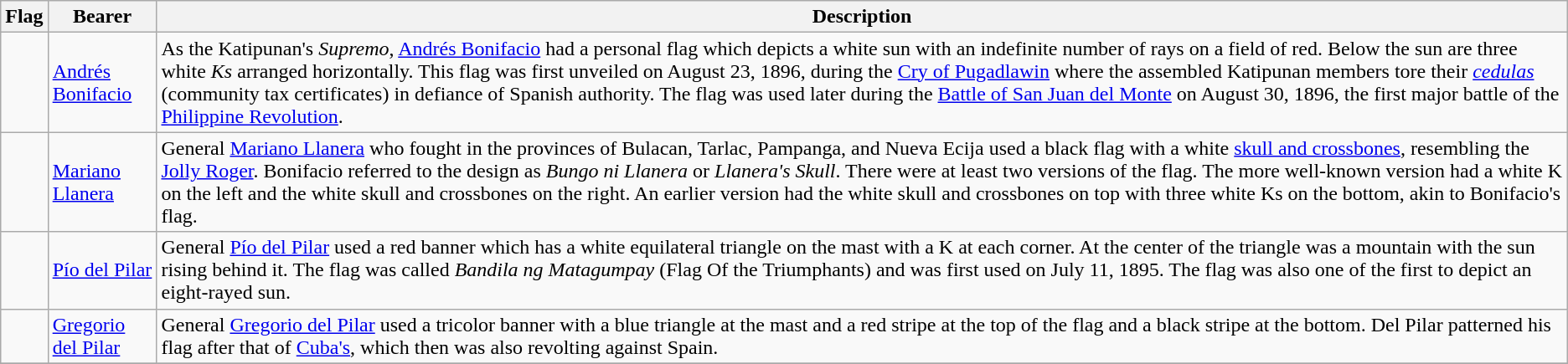<table class="wikitable">
<tr>
<th style="width:110">Flag</th>
<th>Bearer</th>
<th style="width:680">Description</th>
</tr>
<tr>
<td style="text-align:center"></td>
<td><a href='#'>Andrés Bonifacio</a></td>
<td>As the Katipunan's <em>Supremo</em>, <a href='#'>Andrés Bonifacio</a> had a personal flag which depicts a white sun with an indefinite number of rays on a field of red. Below the sun are three white <em>Ks</em> arranged horizontally. This flag was first unveiled on August 23, 1896, during the <a href='#'>Cry of Pugadlawin</a> where the assembled Katipunan members tore their <a href='#'><em>cedulas</em></a> (community tax certificates) in defiance of Spanish authority. The flag was used later during the <a href='#'>Battle of San Juan del Monte</a> on August 30, 1896, the first major battle of the <a href='#'>Philippine Revolution</a>.</td>
</tr>
<tr>
<td style="text-align:center"></td>
<td><a href='#'>Mariano Llanera</a></td>
<td>General <a href='#'>Mariano Llanera</a> who fought in the provinces of Bulacan, Tarlac, Pampanga, and Nueva Ecija used a black flag with a white <a href='#'>skull and crossbones</a>, resembling the <a href='#'>Jolly Roger</a>. Bonifacio referred to the design as <em>Bungo ni Llanera</em> or <em>Llanera's Skull</em>. There were at least two versions of the flag. The more well-known version had a white K on the left and the white skull and crossbones on the right. An earlier version had the white skull and crossbones on top with three white Ks on the bottom, akin to Bonifacio's flag.</td>
</tr>
<tr>
<td style="text-align:center"></td>
<td><a href='#'>Pío del Pilar</a></td>
<td>General <a href='#'>Pío del Pilar</a> used a red banner which has a white equilateral triangle on the mast with a K at each corner. At the center of the triangle was a mountain with the sun rising behind it. The flag was called <em>Bandila ng Matagumpay</em> (Flag Of the Triumphants) and was first used on July 11, 1895. The flag was also one of the first to depict an eight-rayed sun.</td>
</tr>
<tr>
<td style="text-align:center"></td>
<td><a href='#'>Gregorio del Pilar</a></td>
<td>General <a href='#'>Gregorio del Pilar</a> used a tricolor banner with a blue triangle at the mast and a red stripe at the top of the flag and a black stripe at the bottom. Del Pilar patterned his flag after that of <a href='#'>Cuba's</a>, which then was also revolting against Spain.</td>
</tr>
<tr>
</tr>
</table>
